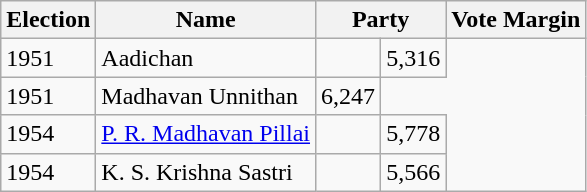<table class="wikitable sortable">
<tr>
<th>Election</th>
<th>Name</th>
<th colspan=2>Party</th>
<th>Vote Margin</th>
</tr>
<tr --->
<td>1951</td>
<td>Aadichan</td>
<td></td>
<td>5,316</td>
</tr>
<tr --->
<td>1951</td>
<td>Madhavan Unnithan</td>
<td>6,247</td>
</tr>
<tr --->
<td>1954</td>
<td><a href='#'>P. R. Madhavan Pillai</a></td>
<td></td>
<td>5,778</td>
</tr>
<tr --->
<td>1954</td>
<td>K. S. Krishna Sastri</td>
<td></td>
<td>5,566</td>
</tr>
</table>
